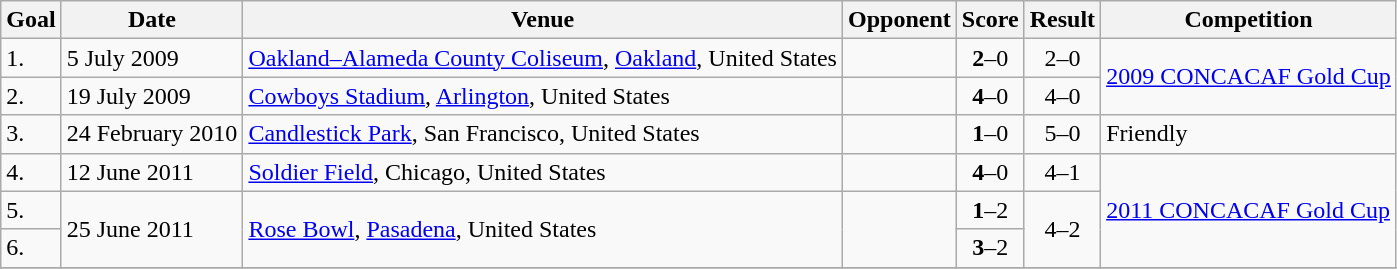<table class="wikitable" style=font-size:100%>
<tr>
<th>Goal</th>
<th>Date</th>
<th>Venue</th>
<th>Opponent</th>
<th>Score</th>
<th>Result</th>
<th>Competition</th>
</tr>
<tr>
<td>1.</td>
<td>5 July 2009</td>
<td><a href='#'>Oakland–Alameda County Coliseum</a>, <a href='#'>Oakland</a>, United States</td>
<td></td>
<td align=center><strong>2</strong>–0</td>
<td align=center>2–0</td>
<td rowspan="2"><a href='#'>2009 CONCACAF Gold Cup</a></td>
</tr>
<tr>
<td>2.</td>
<td>19 July 2009</td>
<td><a href='#'>Cowboys Stadium</a>, <a href='#'>Arlington</a>, United States</td>
<td></td>
<td align=center><strong>4</strong>–0</td>
<td align=center>4–0</td>
</tr>
<tr>
<td>3.</td>
<td>24 February 2010</td>
<td><a href='#'>Candlestick Park</a>, San Francisco, United States</td>
<td></td>
<td align=center><strong>1</strong>–0</td>
<td align=center>5–0</td>
<td>Friendly</td>
</tr>
<tr>
<td>4.</td>
<td>12 June 2011</td>
<td><a href='#'>Soldier Field</a>, Chicago, United States</td>
<td></td>
<td align=center><strong>4</strong>–0</td>
<td align=center>4–1</td>
<td rowspan="3"><a href='#'>2011 CONCACAF Gold Cup</a></td>
</tr>
<tr>
<td>5.</td>
<td rowspan="2">25 June 2011</td>
<td rowspan="2"><a href='#'>Rose Bowl</a>, <a href='#'>Pasadena</a>, United States</td>
<td rowspan="2"></td>
<td align=center><strong>1</strong>–2</td>
<td rowspan="2" align=center>4–2</td>
</tr>
<tr>
<td>6.</td>
<td align=center><strong>3</strong>–2</td>
</tr>
<tr>
</tr>
</table>
